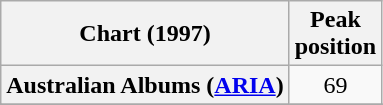<table class="wikitable sortable plainrowheaders" style="text-align:center">
<tr>
<th scope="col">Chart (1997)</th>
<th scope="col">Peak<br>position</th>
</tr>
<tr>
<th scope="row">Australian Albums (<a href='#'>ARIA</a>)</th>
<td>69</td>
</tr>
<tr>
</tr>
<tr>
</tr>
</table>
